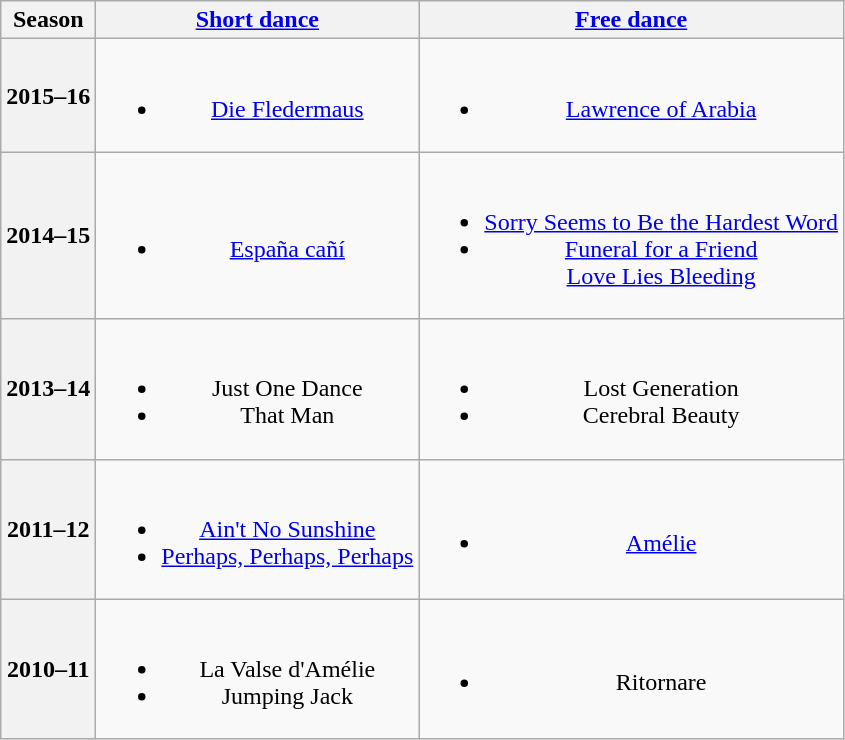<table class=wikitable style=text-align:center>
<tr>
<th>Season</th>
<th><a href='#'>Short dance</a></th>
<th><a href='#'>Free dance</a></th>
</tr>
<tr>
<th>2015–16 <br> </th>
<td><br><ul><li> <a href='#'>Die Fledermaus</a> <br></li></ul></td>
<td><br><ul><li><a href='#'>Lawrence of Arabia</a> <br></li></ul></td>
</tr>
<tr>
<th>2014–15 <br> </th>
<td><br><ul><li> <a href='#'>España cañí</a> <br></li></ul></td>
<td><br><ul><li><a href='#'>Sorry Seems to Be the Hardest Word</a> <br></li><li><a href='#'>Funeral for a Friend<br>Love Lies Bleeding</a> <br></li></ul></td>
</tr>
<tr>
<th>2013–14 <br> </th>
<td><br><ul><li> Just One Dance <br></li><li> That Man <br></li></ul></td>
<td><br><ul><li>Lost Generation <br></li><li>Cerebral Beauty <br></li></ul></td>
</tr>
<tr>
<th>2011–12 <br> </th>
<td><br><ul><li> <a href='#'>Ain't No Sunshine</a> <br></li><li> <a href='#'>Perhaps, Perhaps, Perhaps</a> <br></li></ul></td>
<td><br><ul><li><a href='#'>Amélie</a> <br></li></ul></td>
</tr>
<tr>
<th>2010–11 <br> </th>
<td><br><ul><li> La Valse d'Amélie <br></li><li> Jumping Jack <br></li></ul></td>
<td><br><ul><li>Ritornare <br></li></ul></td>
</tr>
</table>
